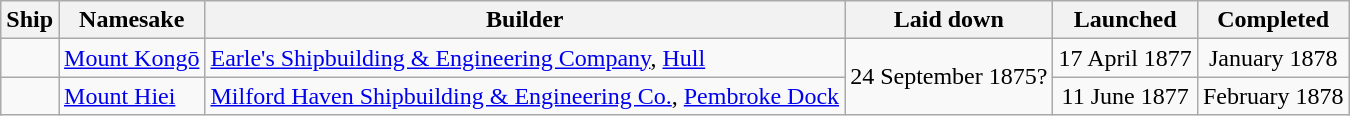<table class="wikitable" border="1">
<tr>
<th>Ship</th>
<th>Namesake</th>
<th>Builder</th>
<th>Laid down</th>
<th>Launched</th>
<th>Completed</th>
</tr>
<tr>
<td></td>
<td><a href='#'>Mount Kongō</a></td>
<td><a href='#'>Earle's Shipbuilding & Engineering Company</a>, <a href='#'>Hull</a></td>
<td align=center rowspan=2>24 September 1875?</td>
<td align=center>17 April 1877</td>
<td align=center>January 1878</td>
</tr>
<tr>
<td></td>
<td><a href='#'>Mount Hiei</a></td>
<td><a href='#'>Milford Haven Shipbuilding & Engineering Co.</a>, <a href='#'>Pembroke Dock</a></td>
<td align=center>11 June 1877</td>
<td align=center>February 1878</td>
</tr>
</table>
